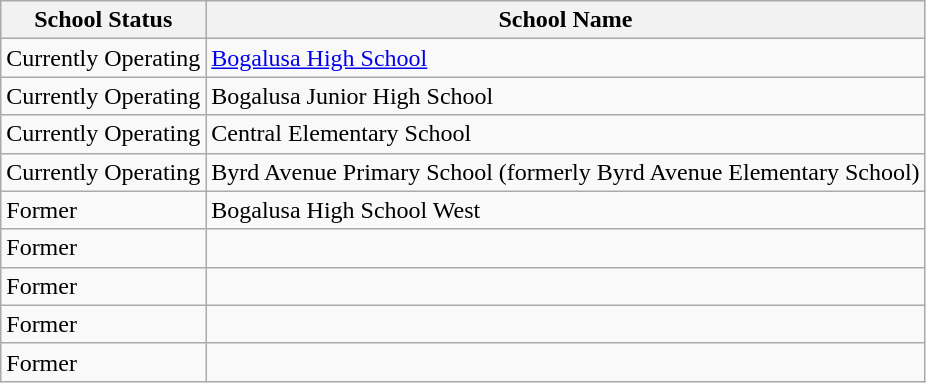<table class="wikitable"{| class="wikitable">
<tr>
<th>School Status</th>
<th>School Name</th>
</tr>
<tr>
<td>Currently Operating</td>
<td><a href='#'>Bogalusa High School</a></td>
</tr>
<tr>
<td>Currently Operating</td>
<td>Bogalusa Junior High School</td>
</tr>
<tr>
<td>Currently Operating</td>
<td>Central Elementary School</td>
</tr>
<tr>
<td>Currently Operating</td>
<td>Byrd Avenue Primary School (formerly Byrd Avenue Elementary School)</td>
</tr>
<tr>
<td>Former</td>
<td>Bogalusa High School West</td>
</tr>
<tr>
<td>Former</td>
<td></td>
</tr>
<tr>
<td>Former</td>
<td></td>
</tr>
<tr>
<td>Former</td>
<td></td>
</tr>
<tr>
<td>Former</td>
<td></td>
</tr>
</table>
